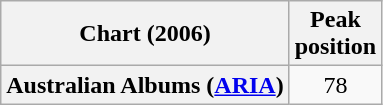<table class="wikitable plainrowheaders" style="text-align:center">
<tr>
<th>Chart (2006)</th>
<th>Peak<br>position</th>
</tr>
<tr>
<th scope="row">Australian Albums (<a href='#'>ARIA</a>)</th>
<td>78</td>
</tr>
</table>
